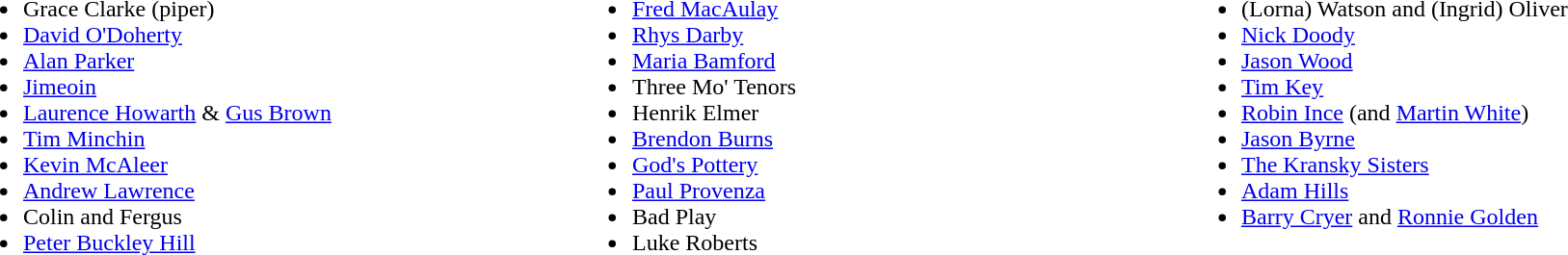<table cellspacing="0" cellpadding="0" style="width:100%;">
<tr valign=top>
<td style="width:33%;"><br><ul><li>Grace Clarke (piper)</li><li><a href='#'>David O'Doherty</a></li><li><a href='#'>Alan Parker</a></li><li><a href='#'>Jimeoin</a></li><li><a href='#'>Laurence Howarth</a> & <a href='#'>Gus Brown</a></li><li><a href='#'>Tim Minchin</a></li><li><a href='#'>Kevin McAleer</a></li><li><a href='#'>Andrew Lawrence</a></li><li>Colin and Fergus</li><li><a href='#'>Peter Buckley Hill</a></li></ul></td>
<td style="width:33%;"><br><ul><li><a href='#'>Fred MacAulay</a></li><li><a href='#'>Rhys Darby</a></li><li><a href='#'>Maria Bamford</a></li><li>Three Mo' Tenors</li><li>Henrik Elmer</li><li><a href='#'>Brendon Burns</a></li><li><a href='#'>God's Pottery</a></li><li><a href='#'>Paul Provenza</a></li><li>Bad Play</li><li>Luke Roberts</li></ul></td>
<td style="width:33%;"><br><ul><li>(Lorna) Watson and (Ingrid) Oliver</li><li><a href='#'>Nick Doody</a></li><li><a href='#'>Jason Wood</a></li><li><a href='#'>Tim Key</a></li><li><a href='#'>Robin Ince</a> (and <a href='#'>Martin White</a>)</li><li><a href='#'>Jason Byrne</a></li><li><a href='#'>The Kransky Sisters</a></li><li><a href='#'>Adam Hills</a></li><li><a href='#'>Barry Cryer</a> and <a href='#'>Ronnie Golden</a></li></ul></td>
</tr>
</table>
